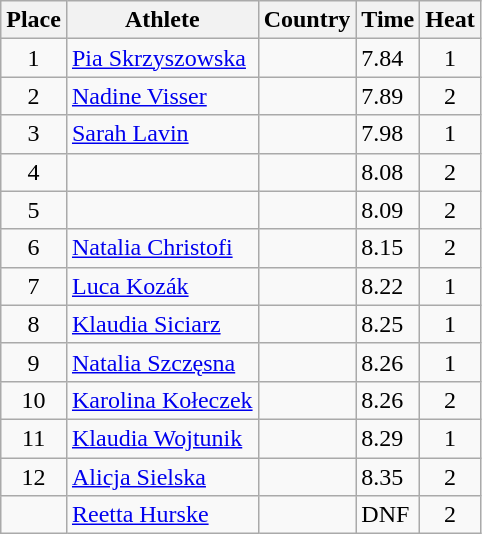<table class="wikitable">
<tr>
<th>Place</th>
<th>Athlete</th>
<th>Country</th>
<th>Time</th>
<th>Heat</th>
</tr>
<tr>
<td align=center>1</td>
<td><a href='#'>Pia Skrzyszowska</a></td>
<td></td>
<td>7.84</td>
<td align=center>1</td>
</tr>
<tr>
<td align=center>2</td>
<td><a href='#'>Nadine Visser</a></td>
<td></td>
<td>7.89</td>
<td align=center>2</td>
</tr>
<tr>
<td align=center>3</td>
<td><a href='#'>Sarah Lavin</a></td>
<td></td>
<td>7.98</td>
<td align=center>1</td>
</tr>
<tr>
<td align=center>4</td>
<td></td>
<td></td>
<td>8.08</td>
<td align=center>2</td>
</tr>
<tr>
<td align=center>5</td>
<td></td>
<td></td>
<td>8.09</td>
<td align=center>2</td>
</tr>
<tr>
<td align=center>6</td>
<td><a href='#'>Natalia Christofi</a></td>
<td></td>
<td>8.15</td>
<td align=center>2</td>
</tr>
<tr>
<td align=center>7</td>
<td><a href='#'>Luca Kozák</a></td>
<td></td>
<td>8.22</td>
<td align=center>1</td>
</tr>
<tr>
<td align=center>8</td>
<td><a href='#'>Klaudia Siciarz</a></td>
<td></td>
<td>8.25</td>
<td align=center>1</td>
</tr>
<tr>
<td align=center>9</td>
<td><a href='#'>Natalia Szczęsna</a></td>
<td></td>
<td>8.26</td>
<td align=center>1</td>
</tr>
<tr>
<td align=center>10</td>
<td><a href='#'>Karolina Kołeczek</a></td>
<td></td>
<td>8.26</td>
<td align=center>2</td>
</tr>
<tr>
<td align=center>11</td>
<td><a href='#'>Klaudia Wojtunik</a></td>
<td></td>
<td>8.29</td>
<td align=center>1</td>
</tr>
<tr>
<td align=center>12</td>
<td><a href='#'>Alicja Sielska</a></td>
<td></td>
<td>8.35</td>
<td align=center>2</td>
</tr>
<tr>
<td align=center></td>
<td><a href='#'>Reetta Hurske</a></td>
<td></td>
<td>DNF</td>
<td align=center>2</td>
</tr>
</table>
